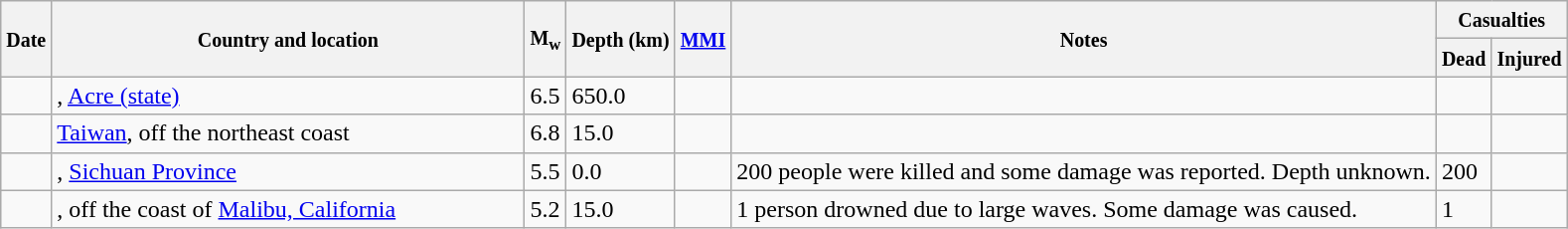<table class="wikitable sortable sort-under" style="border:1px black; margin-left:1em;">
<tr>
<th rowspan="2"><small>Date</small></th>
<th rowspan="2" style="width: 310px"><small>Country and location</small></th>
<th rowspan="2"><small>M<sub>w</sub></small></th>
<th rowspan="2"><small>Depth (km)</small></th>
<th rowspan="2"><small><a href='#'>MMI</a></small></th>
<th rowspan="2" class="unsortable"><small>Notes</small></th>
<th colspan="2"><small>Casualties</small></th>
</tr>
<tr>
<th><small>Dead</small></th>
<th><small>Injured</small></th>
</tr>
<tr>
<td></td>
<td>, <a href='#'>Acre (state)</a></td>
<td>6.5</td>
<td>650.0</td>
<td></td>
<td></td>
<td></td>
<td></td>
</tr>
<tr>
<td></td>
<td> <a href='#'>Taiwan</a>, off the northeast coast</td>
<td>6.8</td>
<td>15.0</td>
<td></td>
<td></td>
<td></td>
<td></td>
</tr>
<tr>
<td></td>
<td>, <a href='#'>Sichuan Province</a></td>
<td>5.5</td>
<td>0.0</td>
<td></td>
<td>200 people were killed and some damage was reported. Depth unknown.</td>
<td>200</td>
<td></td>
</tr>
<tr>
<td></td>
<td>, off the coast of <a href='#'>Malibu, California</a></td>
<td>5.2</td>
<td>15.0</td>
<td></td>
<td>1 person drowned due to large waves. Some damage was caused.</td>
<td>1</td>
<td></td>
</tr>
</table>
